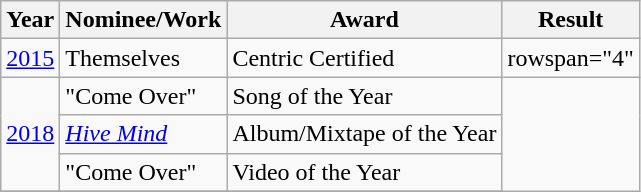<table class="wikitable" border="1">
<tr>
<th>Year</th>
<th>Nominee/Work</th>
<th>Award</th>
<th>Result</th>
</tr>
<tr>
<td><a href='#'>2015</a></td>
<td>Themselves</td>
<td>Centric Certified</td>
<td>rowspan="4" </td>
</tr>
<tr>
<td rowspan="3"><a href='#'>2018</a></td>
<td>"Come Over"</td>
<td>Song of the Year</td>
</tr>
<tr>
<td><em><a href='#'>Hive Mind</a></em></td>
<td>Album/Mixtape of the Year</td>
</tr>
<tr>
<td>"Come Over"</td>
<td>Video of the Year</td>
</tr>
<tr>
</tr>
</table>
